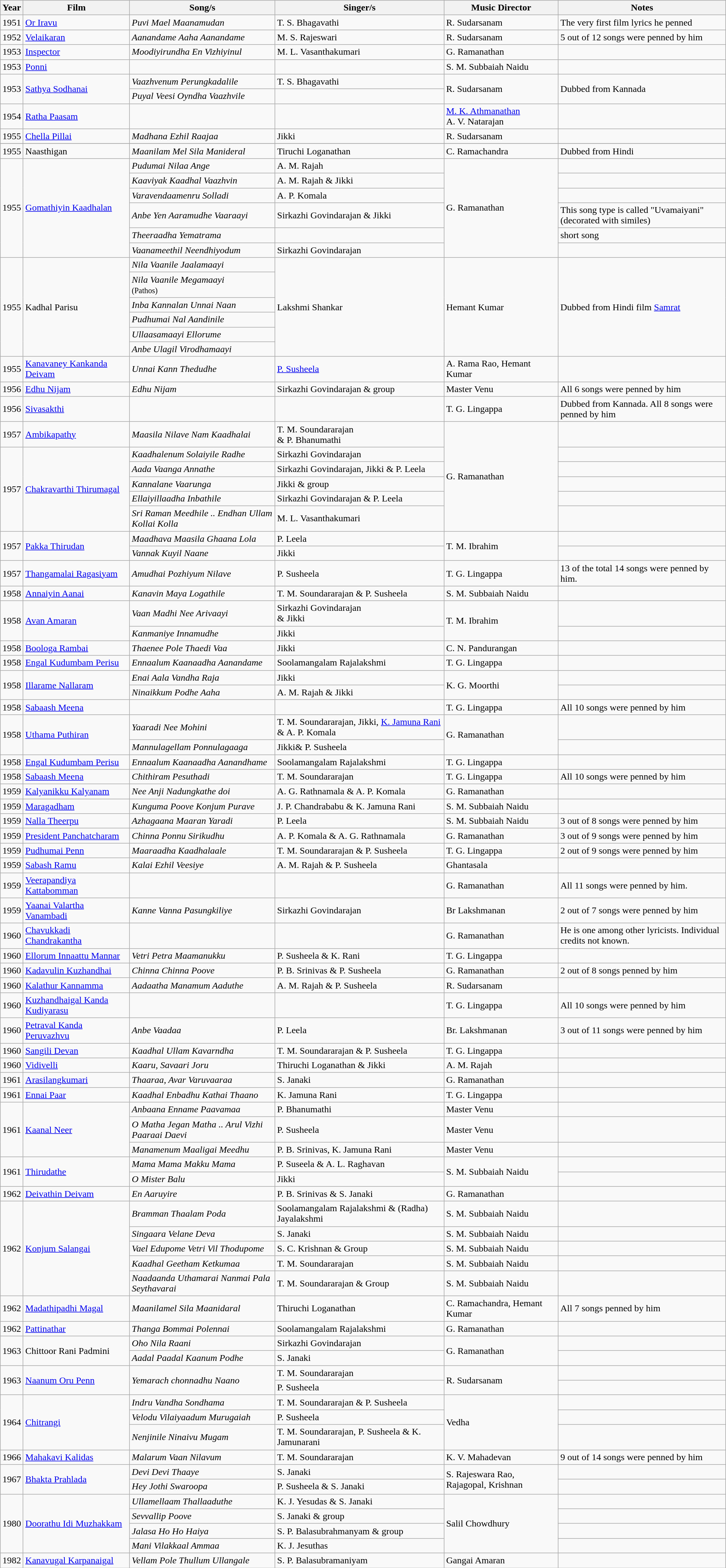<table class="wikitable">
<tr>
<th>Year</th>
<th>Film</th>
<th>Song/s</th>
<th>Singer/s</th>
<th>Music Director</th>
<th>Notes</th>
</tr>
<tr --->
<td>1951</td>
<td><a href='#'>Or Iravu</a></td>
<td><em>Puvi Mael Maanamudan</em></td>
<td>T. S. Bhagavathi</td>
<td>R. Sudarsanam</td>
<td>The very first film lyrics he penned</td>
</tr>
<tr --->
<td>1952</td>
<td><a href='#'>Velaikaran</a></td>
<td><em>Aanandame Aaha Aanandame</em></td>
<td>M. S. Rajeswari</td>
<td>R. Sudarsanam</td>
<td>5 out of 12 songs were penned by him</td>
</tr>
<tr --->
<td>1953</td>
<td><a href='#'>Inspector</a></td>
<td><em>Moodiyirundha En Vizhiyinul</em></td>
<td>M. L. Vasanthakumari</td>
<td>G. Ramanathan</td>
<td></td>
</tr>
<tr --->
<td>1953</td>
<td><a href='#'>Ponni</a></td>
<td></td>
<td></td>
<td>S. M. Subbaiah Naidu</td>
<td></td>
</tr>
<tr --->
<td rowspan=2>1953</td>
<td rowspan=2><a href='#'>Sathya Sodhanai</a></td>
<td><em>Vaazhvenum Perungkadalile</em></td>
<td>T. S. Bhagavathi</td>
<td rowspan=2>R. Sudarsanam</td>
<td rowspan=2>Dubbed from Kannada</td>
</tr>
<tr --->
<td><em>Puyal Veesi Oyndha Vaazhvile</em></td>
<td></td>
</tr>
<tr --->
<td>1954</td>
<td><a href='#'>Ratha Paasam</a></td>
<td></td>
<td></td>
<td><a href='#'>M. K. Athmanathan</a><br>A. V. Natarajan</td>
<td></td>
</tr>
<tr --->
<td>1955</td>
<td><a href='#'>Chella Pillai</a></td>
<td><em>Madhana Ezhil Raajaa</em></td>
<td>Jikki</td>
<td>R. Sudarsanam</td>
<td></td>
</tr>
<tr --->
</tr>
<tr --->
<td>1955</td>
<td>Naasthigan</td>
<td><em>Maanilam Mel Sila Manideral</em></td>
<td>Tiruchi Loganathan</td>
<td>C. Ramachandra</td>
<td>Dubbed from Hindi</td>
</tr>
<tr --->
<td rowspan=6>1955</td>
<td rowspan=6><a href='#'>Gomathiyin Kaadhalan</a></td>
<td><em>Pudumai Nilaa Ange</em></td>
<td>A. M. Rajah</td>
<td rowspan=6>G. Ramanathan</td>
<td></td>
</tr>
<tr --->
<td><em>Kaaviyak Kaadhal Vaazhvin</em></td>
<td>A. M. Rajah & Jikki</td>
<td></td>
</tr>
<tr --->
<td><em>Varavendaamenru Solladi</em></td>
<td>A. P. Komala</td>
<td></td>
</tr>
<tr --->
<td><em>Anbe Yen Aaramudhe Vaaraayi</em></td>
<td>Sirkazhi Govindarajan & Jikki</td>
<td>This song type is called "Uvamaiyani" (decorated with similes)</td>
</tr>
<tr --->
<td><em>Theeraadha Yematrama</em></td>
<td></td>
<td>short song</td>
</tr>
<tr --->
<td><em>Vaanameethil Neendhiyodum</em></td>
<td>Sirkazhi Govindarajan</td>
<td></td>
</tr>
<tr --->
<td rowspan=6>1955</td>
<td rowspan=6>Kadhal Parisu</td>
<td><em>Nila Vaanile Jaalamaayi</em></td>
<td rowspan=6>Lakshmi Shankar</td>
<td rowspan=6>Hemant Kumar</td>
<td rowspan=6>Dubbed from Hindi film <a href='#'>Samrat</a></td>
</tr>
<tr --->
<td><em>Nila Vaanile Megamaayi</em><br><small>(Pathos)</small></td>
</tr>
<tr --->
<td><em>Inba Kannalan Unnai Naan</em></td>
</tr>
<tr --->
<td><em>Pudhumai Nal Aandinile</em></td>
</tr>
<tr --->
<td><em>Ullaasamaayi Ellorume</em></td>
</tr>
<tr --->
<td><em>Anbe Ulagil Virodhamaayi</em></td>
</tr>
<tr --->
<td>1955</td>
<td><a href='#'>Kanavaney Kankanda Deivam</a></td>
<td><em>Unnai Kann Thedudhe</em></td>
<td><a href='#'>P. Susheela</a></td>
<td>A. Rama Rao, Hemant Kumar</td>
<td></td>
</tr>
<tr --->
<td>1956</td>
<td><a href='#'>Edhu Nijam</a></td>
<td><em>Edhu Nijam</em></td>
<td>Sirkazhi Govindarajan & group</td>
<td>Master Venu</td>
<td>All 6 songs were penned by him</td>
</tr>
<tr --->
<td>1956</td>
<td><a href='#'>Sivasakthi</a></td>
<td></td>
<td></td>
<td>T. G. Lingappa</td>
<td>Dubbed from Kannada. All 8 songs were penned by him</td>
</tr>
<tr>
<td>1957</td>
<td><a href='#'>Ambikapathy</a></td>
<td><em>Maasila Nilave Nam Kaadhalai</em></td>
<td>T. M. Soundararajan<br>& P. Bhanumathi</td>
<td rowspan=6>G. Ramanathan</td>
<td></td>
</tr>
<tr --->
<td rowspan=5>1957</td>
<td rowspan=5><a href='#'>Chakravarthi Thirumagal</a></td>
<td><em>Kaadhalenum Solaiyile Radhe</em></td>
<td>Sirkazhi Govindarajan</td>
<td></td>
</tr>
<tr --->
<td><em>Aada Vaanga Annathe</em></td>
<td>Sirkazhi Govindarajan, Jikki & P. Leela</td>
<td></td>
</tr>
<tr --->
<td><em>Kannalane Vaarunga</em></td>
<td>Jikki & group</td>
<td></td>
</tr>
<tr --->
<td><em>Ellaiyillaadha Inbathile</em></td>
<td>Sirkazhi Govindarajan & P. Leela</td>
<td></td>
</tr>
<tr --->
<td><em>Sri Raman Meedhile .. Endhan Ullam Kollai Kolla</em></td>
<td>M. L. Vasanthakumari</td>
<td></td>
</tr>
<tr --->
<td rowspan=2>1957</td>
<td rowspan=2><a href='#'>Pakka Thirudan</a></td>
<td><em>Maadhava Maasila Ghaana Lola</em></td>
<td>P. Leela</td>
<td rowspan=2>T. M. Ibrahim</td>
<td></td>
</tr>
<tr>
<td><em>Vannak Kuyil Naane</em></td>
<td>Jikki</td>
<td></td>
</tr>
<tr>
<td>1957</td>
<td><a href='#'>Thangamalai Ragasiyam</a></td>
<td><em>Amudhai Pozhiyum Nilave</em></td>
<td>P. Susheela</td>
<td>T. G. Lingappa</td>
<td>13 of the total 14 songs were penned by him.</td>
</tr>
<tr --->
<td>1958</td>
<td><a href='#'>Annaiyin Aanai</a></td>
<td><em>Kanavin Maya Logathile</em></td>
<td>T. M. Soundararajan & P. Susheela</td>
<td>S. M. Subbaiah Naidu</td>
<td></td>
</tr>
<tr --->
<td rowspan=2>1958</td>
<td rowspan=2><a href='#'>Avan Amaran</a></td>
<td><em>Vaan Madhi Nee Arivaayi</em></td>
<td>Sirkazhi Govindarajan<br>& Jikki</td>
<td rowspan=2>T. M. Ibrahim</td>
<td></td>
</tr>
<tr --->
<td><em>Kanmaniye Innamudhe</em></td>
<td>Jikki</td>
<td></td>
</tr>
<tr --->
<td>1958</td>
<td><a href='#'>Boologa Rambai</a></td>
<td><em>Thaenee Pole Thaedi Vaa</em></td>
<td>Jikki</td>
<td>C. N. Pandurangan</td>
<td></td>
</tr>
<tr --->
<td>1958</td>
<td><a href='#'>Engal Kudumbam Perisu</a></td>
<td><em>Ennaalum Kaanaadha Aanandame</em></td>
<td>Soolamangalam Rajalakshmi</td>
<td>T. G. Lingappa</td>
<td></td>
</tr>
<tr --->
<td rowspan=2>1958</td>
<td rowspan=2><a href='#'>Illarame Nallaram</a></td>
<td><em>Enai Aala Vandha Raja</em></td>
<td>Jikki</td>
<td rowspan=2>K. G. Moorthi</td>
<td></td>
</tr>
<tr --->
<td><em>Ninaikkum Podhe Aaha</em></td>
<td>A. M. Rajah & Jikki</td>
<td></td>
</tr>
<tr --->
<td>1958</td>
<td><a href='#'>Sabaash Meena</a></td>
<td></td>
<td></td>
<td>T. G. Lingappa</td>
<td>All 10 songs were penned by him</td>
</tr>
<tr>
<td rowspan=2>1958</td>
<td rowspan=2><a href='#'>Uthama Puthiran</a></td>
<td><em>Yaaradi Nee Mohini</em></td>
<td>T. M. Soundararajan, Jikki, <a href='#'>K. Jamuna Rani</a> & A. P. Komala</td>
<td rowspan=2>G. Ramanathan</td>
<td></td>
</tr>
<tr --->
<td><em>Mannulagellam Ponnulagaaga</em></td>
<td>Jikki& P. Susheela</td>
<td></td>
</tr>
<tr --->
<td>1958</td>
<td><a href='#'>Engal Kudumbam Perisu</a></td>
<td><em>Ennaalum Kaanaadha Aanandhame</em></td>
<td>Soolamangalam Rajalakshmi</td>
<td>T. G. Lingappa</td>
<td></td>
</tr>
<tr --->
<td>1958</td>
<td><a href='#'>Sabaash Meena</a></td>
<td><em>Chithiram Pesuthadi</em></td>
<td>T. M. Soundararajan</td>
<td>T. G. Lingappa</td>
<td>All 10 songs were penned by him</td>
</tr>
<tr --->
<td>1959</td>
<td><a href='#'>Kalyanikku Kalyanam</a></td>
<td><em>Nee Anji Nadungkathe doi</em></td>
<td>A. G. Rathnamala & A. P. Komala</td>
<td>G. Ramanathan</td>
<td></td>
</tr>
<tr --->
<td>1959</td>
<td><a href='#'>Maragadham</a></td>
<td><em>Kunguma Poove Konjum Purave</em></td>
<td>J. P. Chandrababu & K. Jamuna Rani</td>
<td>S. M. Subbaiah Naidu</td>
<td></td>
</tr>
<tr --->
<td>1959</td>
<td><a href='#'>Nalla Theerpu</a></td>
<td><em>Azhagaana Maaran Yaradi</em></td>
<td>P. Leela</td>
<td>S. M. Subbaiah Naidu</td>
<td>3 out of 8 songs were penned by him</td>
</tr>
<tr --->
<td>1959</td>
<td><a href='#'>President Panchatcharam</a></td>
<td><em>Chinna Ponnu Sirikudhu</em></td>
<td>A. P. Komala & A. G. Rathnamala</td>
<td>G. Ramanathan</td>
<td>3 out of 9 songs were penned by him</td>
</tr>
<tr --->
<td>1959</td>
<td><a href='#'>Pudhumai Penn</a></td>
<td><em>Maaraadha Kaadhalaale</em></td>
<td>T. M. Soundararajan & P. Susheela</td>
<td>T. G. Lingappa</td>
<td>2 out of 9 songs were penned by him</td>
</tr>
<tr --->
<td>1959</td>
<td><a href='#'>Sabash Ramu</a></td>
<td><em>Kalai Ezhil Veesiye</em></td>
<td>A. M. Rajah & P. Susheela</td>
<td>Ghantasala</td>
<td></td>
</tr>
<tr --->
<td>1959</td>
<td><a href='#'>Veerapandiya Kattabomman</a></td>
<td></td>
<td></td>
<td>G. Ramanathan</td>
<td>All 11 songs were penned by him.</td>
</tr>
<tr --->
<td>1959</td>
<td><a href='#'>Yaanai Valartha Vanambadi</a></td>
<td><em>Kanne Vanna Pasungkiliye</em></td>
<td>Sirkazhi Govindarajan</td>
<td>Br Lakshmanan</td>
<td>2 out of 7 songs were penned by him</td>
</tr>
<tr --->
<td>1960</td>
<td><a href='#'>Chavukkadi Chandrakantha</a></td>
<td></td>
<td></td>
<td>G. Ramanathan</td>
<td>He is one among other lyricists. Individual credits not known.</td>
</tr>
<tr --->
<td>1960</td>
<td><a href='#'>Ellorum Innaattu Mannar</a></td>
<td><em>Vetri Petra Maamanukku</em></td>
<td>P. Susheela & K. Rani</td>
<td>T. G. Lingappa</td>
<td></td>
</tr>
<tr --->
<td>1960</td>
<td><a href='#'>Kadavulin Kuzhandhai</a></td>
<td><em>Chinna Chinna Poove</em></td>
<td>P. B. Srinivas & P. Susheela</td>
<td>G. Ramanathan</td>
<td>2 out of 8 songs penned by him</td>
</tr>
<tr --->
<td>1960</td>
<td><a href='#'>Kalathur Kannamma</a></td>
<td><em>Aadaatha Manamum Aaduthe</em></td>
<td>A. M. Rajah & P. Susheela</td>
<td>R. Sudarsanam</td>
<td></td>
</tr>
<tr --->
<td>1960</td>
<td><a href='#'>Kuzhandhaigal Kanda Kudiyarasu</a></td>
<td></td>
<td></td>
<td>T. G. Lingappa</td>
<td>All 10 songs were penned by him</td>
</tr>
<tr ---.>
<td>1960</td>
<td><a href='#'>Petraval Kanda Peruvazhvu</a></td>
<td><em>Anbe Vaadaa</em></td>
<td>P. Leela</td>
<td>Br. Lakshmanan</td>
<td>3 out of 11 songs were penned by him</td>
</tr>
<tr --->
<td>1960</td>
<td><a href='#'>Sangili Devan</a></td>
<td><em>Kaadhal Ullam Kavarndha</em></td>
<td>T. M. Soundararajan & P. Susheela</td>
<td>T. G. Lingappa</td>
<td></td>
</tr>
<tr --->
<td>1960</td>
<td><a href='#'>Vidivelli</a></td>
<td><em>Kaaru, Savaari Joru</em></td>
<td>Thiruchi Loganathan & Jikki</td>
<td>A. M. Rajah</td>
<td></td>
</tr>
<tr --->
<td>1961</td>
<td><a href='#'>Arasilangkumari</a></td>
<td><em>Thaaraa, Avar Varuvaaraa</em></td>
<td>S. Janaki</td>
<td>G. Ramanathan</td>
<td></td>
</tr>
<tr --->
<td>1961</td>
<td><a href='#'>Ennai Paar</a></td>
<td><em>Kaadhal Enbadhu Kathai Thaano</em></td>
<td>K. Jamuna Rani</td>
<td>T. G. Lingappa</td>
<td></td>
</tr>
<tr --->
<td rowspan=3>1961</td>
<td rowspan=3><a href='#'>Kaanal Neer</a></td>
<td><em>Anbaana Enname Paavamaa</em></td>
<td>P. Bhanumathi</td>
<td>Master Venu</td>
<td></td>
</tr>
<tr>
<td><em>O Matha Jegan Matha .. Arul Vizhi Paaraai Daevi</em></td>
<td>P. Susheela</td>
<td>Master Venu</td>
<td></td>
</tr>
<tr>
<td><em>Manamenum Maaligai Meedhu</em></td>
<td>P. B. Srinivas, K. Jamuna Rani</td>
<td>Master Venu</td>
<td></td>
</tr>
<tr>
<td rowspan=2>1961</td>
<td rowspan=2><a href='#'>Thirudathe</a></td>
<td><em>Mama Mama Makku Mama</em></td>
<td>P. Suseela & A. L. Raghavan</td>
<td rowspan=2>S. M. Subbaiah Naidu</td>
<td></td>
</tr>
<tr>
<td><em>O Mister Balu</em></td>
<td>Jikki</td>
<td></td>
</tr>
<tr>
<td>1962</td>
<td><a href='#'>Deivathin Deivam</a></td>
<td><em>En Aaruyire</em></td>
<td>P. B. Srinivas & S. Janaki</td>
<td>G. Ramanathan</td>
<td></td>
</tr>
<tr>
<td rowspan=5>1962</td>
<td rowspan=5><a href='#'>Konjum Salangai</a></td>
<td><em>Bramman Thaalam Poda</em></td>
<td>Soolamangalam Rajalakshmi & (Radha) Jayalakshmi</td>
<td>S. M. Subbaiah Naidu</td>
<td></td>
</tr>
<tr --->
<td><em>Singaara Velane Deva</em></td>
<td>S. Janaki</td>
<td>S. M. Subbaiah Naidu</td>
<td></td>
</tr>
<tr --->
<td><em>Vael Edupome Vetri Vil Thodupome</em></td>
<td>S. C. Krishnan & Group</td>
<td>S. M. Subbaiah Naidu</td>
<td></td>
</tr>
<tr --->
<td><em>Kaadhal Geetham Ketkumaa</em></td>
<td>T. M. Soundararajan</td>
<td>S. M. Subbaiah Naidu</td>
<td></td>
</tr>
<tr --->
<td><em>Naadaanda Uthamarai Nanmai Pala Seythavarai</em></td>
<td>T. M. Soundararajan & Group</td>
<td>S. M. Subbaiah Naidu</td>
<td></td>
</tr>
<tr --->
<td>1962</td>
<td><a href='#'>Madathipadhi Magal</a></td>
<td><em>Maanilamel Sila Maanidaral</em></td>
<td>Thiruchi Loganathan</td>
<td>C. Ramachandra, Hemant Kumar</td>
<td>All 7 songs penned by him</td>
</tr>
<tr>
<td>1962</td>
<td><a href='#'>Pattinathar</a></td>
<td><em>Thanga Bommai Polennai</em></td>
<td>Soolamangalam Rajalakshmi</td>
<td>G. Ramanathan</td>
<td></td>
</tr>
<tr>
<td rowspan=2>1963</td>
<td rowspan=2>Chittoor Rani Padmini</td>
<td><em>Oho Nila Raani</em></td>
<td>Sirkazhi Govindarajan</td>
<td rowspan=2>G. Ramanathan</td>
<td></td>
</tr>
<tr>
<td><em>Aadal Paadal Kaanum Podhe</em></td>
<td>S. Janaki</td>
<td></td>
</tr>
<tr>
<td rowspan=2>1963</td>
<td rowspan=2><a href='#'>Naanum Oru Penn</a></td>
<td rowspan=2><em>Yemarach chonnadhu Naano</em></td>
<td>T. M. Soundararajan</td>
<td rowspan=2>R. Sudarsanam</td>
<td></td>
</tr>
<tr>
<td>P. Susheela</td>
<td></td>
</tr>
<tr>
<td rowspan=3>1964</td>
<td rowspan=3><a href='#'>Chitrangi</a></td>
<td><em>Indru Vandha Sondhama</em></td>
<td>T. M. Soundararajan & P. Susheela</td>
<td rowspan=3>Vedha</td>
<td></td>
</tr>
<tr>
<td><em>Velodu Vilaiyaadum Murugaiah</em></td>
<td>P. Susheela</td>
<td></td>
</tr>
<tr>
<td><em>Nenjinile Ninaivu Mugam</em></td>
<td>T. M. Soundararajan, P. Susheela & K. Jamunarani</td>
<td></td>
</tr>
<tr>
<td>1966</td>
<td><a href='#'>Mahakavi Kalidas</a></td>
<td><em>Malarum Vaan Nilavum</em></td>
<td>T. M. Soundararajan</td>
<td>K. V. Mahadevan</td>
<td>9 out of 14 songs were penned by him</td>
</tr>
<tr>
<td rowspan=2>1967</td>
<td rowspan=2><a href='#'>Bhakta Prahlada</a></td>
<td><em>Devi Devi Thaaye</em></td>
<td>S. Janaki</td>
<td rowspan=2>S. Rajeswara Rao, Rajagopal, Krishnan</td>
<td></td>
</tr>
<tr>
<td><em>Hey Jothi Swaroopa</em></td>
<td>P. Susheela & S. Janaki</td>
<td></td>
</tr>
<tr>
<td rowspan=4>1980</td>
<td rowspan=4><a href='#'>Doorathu Idi Muzhakkam</a></td>
<td><em>Ullamellaam Thallaaduthe</em></td>
<td>K. J. Yesudas & S. Janaki</td>
<td rowspan=4>Salil Chowdhury</td>
<td></td>
</tr>
<tr>
<td><em>Sevvallip Poove</em></td>
<td>S. Janaki & group</td>
<td></td>
</tr>
<tr>
<td><em>Jalasa Ho Ho Haiya</em></td>
<td>S. P. Balasubrahmanyam & group</td>
<td></td>
</tr>
<tr>
<td><em>Mani Vilakkaal Ammaa</em></td>
<td>K. J. Jesuthas</td>
<td></td>
</tr>
<tr>
<td>1982</td>
<td><a href='#'>Kanavugal Karpanaigal</a></td>
<td><em>Vellam Pole Thullum Ullangale</em></td>
<td>S. P. Balasubramaniyam</td>
<td>Gangai Amaran</td>
<td></td>
</tr>
</table>
